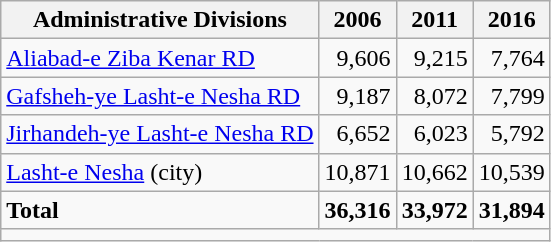<table class="wikitable">
<tr>
<th>Administrative Divisions</th>
<th>2006</th>
<th>2011</th>
<th>2016</th>
</tr>
<tr>
<td><a href='#'>Aliabad-e Ziba Kenar RD</a></td>
<td style="text-align: right;">9,606</td>
<td style="text-align: right;">9,215</td>
<td style="text-align: right;">7,764</td>
</tr>
<tr>
<td><a href='#'>Gafsheh-ye Lasht-e Nesha RD</a></td>
<td style="text-align: right;">9,187</td>
<td style="text-align: right;">8,072</td>
<td style="text-align: right;">7,799</td>
</tr>
<tr>
<td><a href='#'>Jirhandeh-ye Lasht-e Nesha RD</a></td>
<td style="text-align: right;">6,652</td>
<td style="text-align: right;">6,023</td>
<td style="text-align: right;">5,792</td>
</tr>
<tr>
<td><a href='#'>Lasht-e Nesha</a> (city)</td>
<td style="text-align: right;">10,871</td>
<td style="text-align: right;">10,662</td>
<td style="text-align: right;">10,539</td>
</tr>
<tr>
<td><strong>Total</strong></td>
<td style="text-align: right;"><strong>36,316</strong></td>
<td style="text-align: right;"><strong>33,972</strong></td>
<td style="text-align: right;"><strong>31,894</strong></td>
</tr>
<tr>
<td colspan=4></td>
</tr>
</table>
